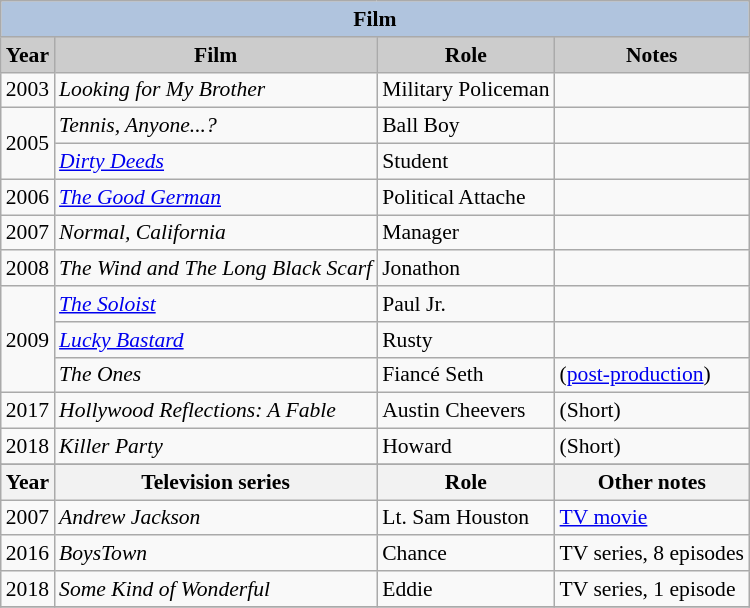<table class="wikitable" style="font-size:90%;">
<tr>
<th colspan=4 style="background:#B0C4DE;">Film</th>
</tr>
<tr align="center">
<th style="background: #CCCCCC;">Year</th>
<th style="background: #CCCCCC;">Film</th>
<th style="background: #CCCCCC;">Role</th>
<th style="background: #CCCCCC;">Notes</th>
</tr>
<tr>
<td>2003</td>
<td><em>Looking for My Brother</em></td>
<td>Military Policeman</td>
<td></td>
</tr>
<tr>
<td rowspan="2">2005</td>
<td><em>Tennis, Anyone...?</em></td>
<td>Ball Boy</td>
<td></td>
</tr>
<tr>
<td><em><a href='#'>Dirty Deeds</a></em></td>
<td>Student</td>
<td></td>
</tr>
<tr>
<td>2006</td>
<td><em><a href='#'>The Good German</a></em></td>
<td>Political Attache</td>
<td></td>
</tr>
<tr>
<td>2007</td>
<td><em>Normal, California</em></td>
<td>Manager</td>
<td></td>
</tr>
<tr>
<td>2008</td>
<td><em>The Wind and The Long Black Scarf</em></td>
<td>Jonathon</td>
<td></td>
</tr>
<tr>
<td rowspan="3">2009</td>
<td><em><a href='#'>The Soloist</a></em></td>
<td>Paul Jr.</td>
<td></td>
</tr>
<tr>
<td><em><a href='#'>Lucky Bastard</a></em></td>
<td>Rusty</td>
<td></td>
</tr>
<tr>
<td><em>The Ones</em></td>
<td>Fiancé Seth</td>
<td>(<a href='#'>post-production</a>)</td>
</tr>
<tr>
<td>2017</td>
<td><em>Hollywood Reflections: A Fable</em></td>
<td>Austin Cheevers</td>
<td>(Short)</td>
</tr>
<tr>
<td>2018</td>
<td><em>Killer Party</em></td>
<td>Howard</td>
<td>(Short)</td>
</tr>
<tr>
</tr>
<tr>
<th>Year</th>
<th>Television series</th>
<th>Role</th>
<th>Other notes</th>
</tr>
<tr>
<td>2007</td>
<td><em>Andrew Jackson</em></td>
<td>Lt. Sam Houston</td>
<td><a href='#'>TV movie</a></td>
</tr>
<tr>
<td>2016</td>
<td><em>BoysTown</em></td>
<td>Chance</td>
<td>TV series, 8 episodes</td>
</tr>
<tr>
<td>2018</td>
<td><em>Some Kind of Wonderful</em></td>
<td>Eddie</td>
<td>TV series, 1 episode </td>
</tr>
<tr>
</tr>
</table>
